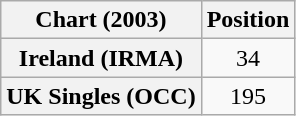<table class="wikitable sortable plainrowheaders" style="text-align:center">
<tr>
<th scope="col">Chart (2003)</th>
<th scope="col">Position</th>
</tr>
<tr>
<th scope="row">Ireland (IRMA)</th>
<td>34</td>
</tr>
<tr>
<th scope="row">UK Singles (OCC)</th>
<td>195</td>
</tr>
</table>
